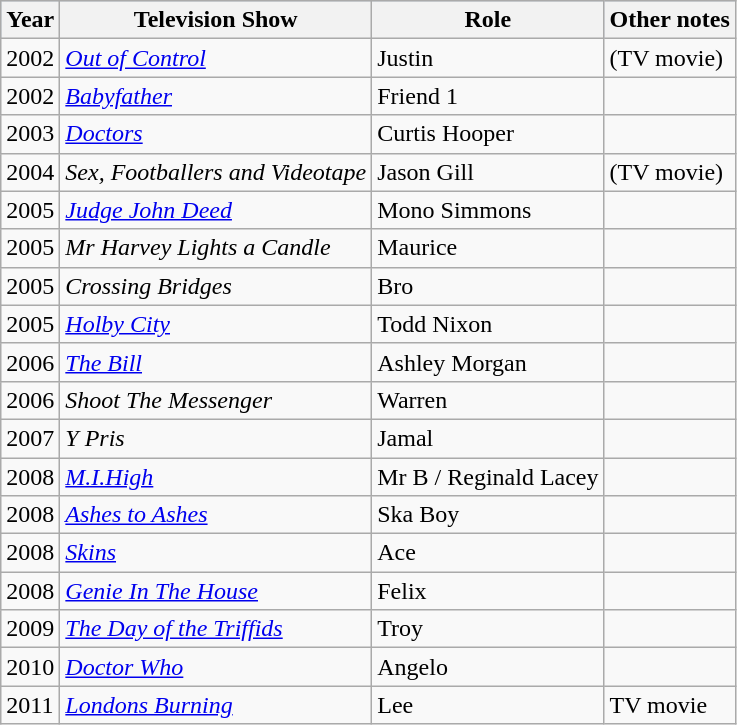<table class="wikitable">
<tr style="background:#b0c4de; text-align:center;">
<th>Year</th>
<th>Television Show</th>
<th>Role</th>
<th>Other notes</th>
</tr>
<tr>
<td>2002</td>
<td><em><a href='#'>Out of Control</a></em></td>
<td>Justin</td>
<td>(TV movie)</td>
</tr>
<tr>
<td>2002</td>
<td><em><a href='#'>Babyfather</a></em></td>
<td>Friend 1</td>
<td></td>
</tr>
<tr>
<td>2003</td>
<td><em><a href='#'>Doctors</a></em></td>
<td>Curtis Hooper</td>
<td></td>
</tr>
<tr>
<td>2004</td>
<td><em>Sex, Footballers and Videotape</em></td>
<td>Jason Gill</td>
<td>(TV movie)</td>
</tr>
<tr>
<td>2005</td>
<td><em><a href='#'>Judge John Deed</a></em></td>
<td>Mono Simmons</td>
<td></td>
</tr>
<tr>
<td>2005</td>
<td><em>Mr Harvey Lights a Candle</em></td>
<td>Maurice</td>
<td></td>
</tr>
<tr>
<td>2005</td>
<td><em>Crossing Bridges</em></td>
<td>Bro</td>
<td></td>
</tr>
<tr>
<td>2005</td>
<td><em><a href='#'>Holby City</a></em></td>
<td>Todd Nixon</td>
<td></td>
</tr>
<tr>
<td>2006</td>
<td><em><a href='#'>The Bill</a></em></td>
<td>Ashley Morgan</td>
<td></td>
</tr>
<tr>
<td>2006</td>
<td><em>Shoot The Messenger</em></td>
<td>Warren</td>
<td></td>
</tr>
<tr>
<td>2007</td>
<td><em>Y Pris</em></td>
<td>Jamal</td>
<td></td>
</tr>
<tr>
<td>2008</td>
<td><em><a href='#'>M.I.High</a></em></td>
<td>Mr B / Reginald Lacey</td>
<td></td>
</tr>
<tr>
<td>2008</td>
<td><em><a href='#'>Ashes to Ashes</a></em></td>
<td>Ska Boy</td>
<td></td>
</tr>
<tr>
<td>2008</td>
<td><em><a href='#'>Skins</a></em></td>
<td>Ace</td>
<td></td>
</tr>
<tr>
<td>2008</td>
<td><em><a href='#'>Genie In The House</a></em></td>
<td>Felix</td>
<td></td>
</tr>
<tr>
<td>2009</td>
<td><em><a href='#'>The Day of the Triffids</a></em></td>
<td>Troy</td>
<td></td>
</tr>
<tr>
<td>2010</td>
<td><em><a href='#'>Doctor Who</a></em></td>
<td>Angelo</td>
<td></td>
</tr>
<tr>
<td>2011</td>
<td><em><a href='#'>Londons Burning</a></em></td>
<td>Lee</td>
<td>TV movie</td>
</tr>
</table>
